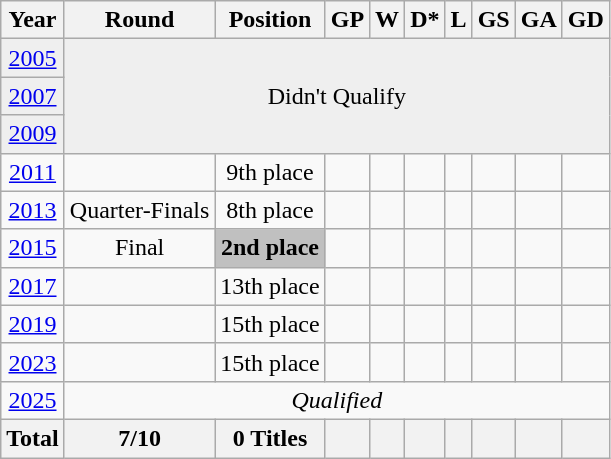<table class="wikitable" style="text-align: center;">
<tr>
<th>Year</th>
<th>Round</th>
<th>Position</th>
<th>GP</th>
<th>W</th>
<th>D*</th>
<th>L</th>
<th>GS</th>
<th>GA</th>
<th>GD</th>
</tr>
<tr bgcolor=efefef>
<td> <a href='#'>2005</a></td>
<td colspan=9 rowspan=3>Didn't Qualify</td>
</tr>
<tr bgcolor=efefef>
<td> <a href='#'>2007</a></td>
</tr>
<tr bgcolor=efefef>
<td> <a href='#'>2009</a></td>
</tr>
<tr bgcolor=>
<td> <a href='#'>2011</a></td>
<td></td>
<td>9th place</td>
<td></td>
<td></td>
<td></td>
<td></td>
<td></td>
<td></td>
<td></td>
</tr>
<tr bgcolor=>
<td> <a href='#'>2013</a></td>
<td>Quarter-Finals</td>
<td>8th place</td>
<td></td>
<td></td>
<td></td>
<td></td>
<td></td>
<td></td>
<td></td>
</tr>
<tr bgcolor=>
<td> <a href='#'>2015</a></td>
<td>Final</td>
<td bgcolor=silver><strong>2nd place</strong></td>
<td></td>
<td></td>
<td></td>
<td></td>
<td></td>
<td></td>
<td></td>
</tr>
<tr bgcolor=>
<td> <a href='#'>2017</a></td>
<td></td>
<td>13th place</td>
<td></td>
<td></td>
<td></td>
<td></td>
<td></td>
<td></td>
<td></td>
</tr>
<tr bgcolor=>
<td> <a href='#'>2019</a></td>
<td></td>
<td>15th place</td>
<td></td>
<td></td>
<td></td>
<td></td>
<td></td>
<td></td>
<td></td>
</tr>
<tr bgcolor=>
<td> <a href='#'>2023</a></td>
<td></td>
<td>15th place</td>
<td></td>
<td></td>
<td></td>
<td></td>
<td></td>
<td></td>
<td></td>
</tr>
<tr bgcolor=>
<td> <a href='#'>2025</a></td>
<td colspan=9><em>Qualified</em></td>
</tr>
<tr>
<th>Total</th>
<th>7/10</th>
<th>0 Titles</th>
<th></th>
<th></th>
<th></th>
<th></th>
<th></th>
<th></th>
<th></th>
</tr>
</table>
